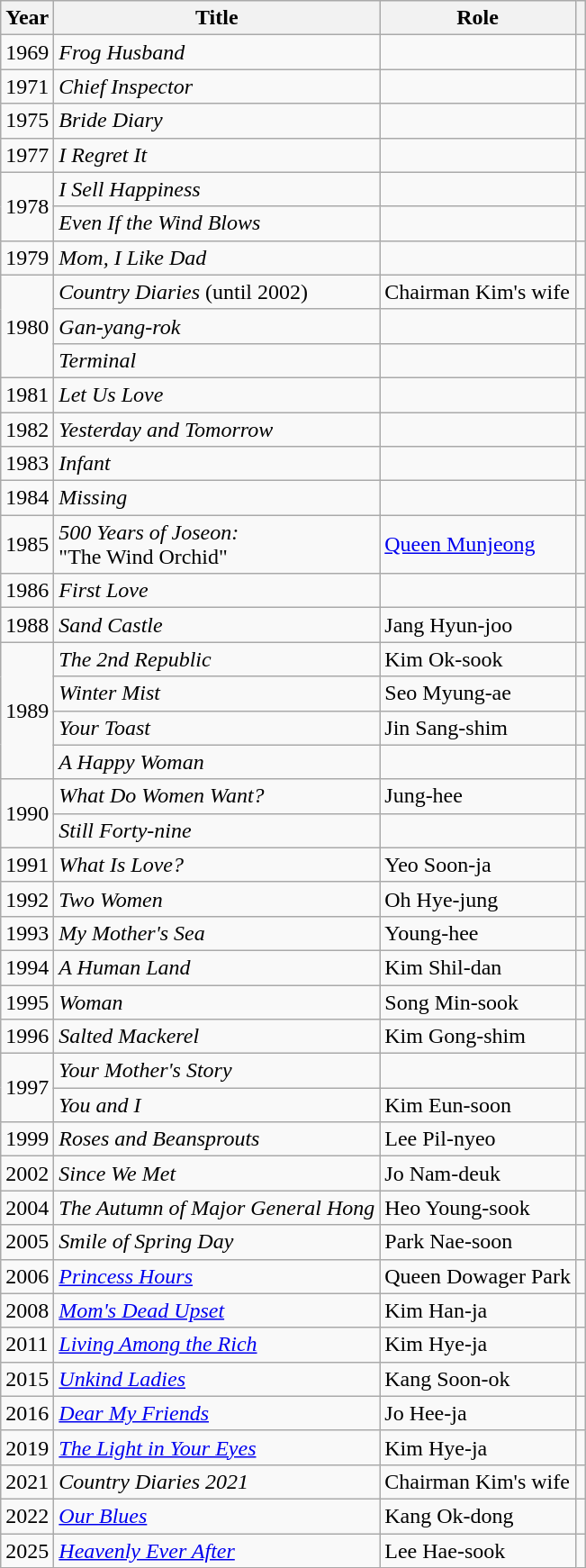<table class="wikitable sortable">
<tr>
<th>Year</th>
<th>Title</th>
<th>Role</th>
<th class="unsortable"></th>
</tr>
<tr>
<td>1969</td>
<td><em>Frog Husband</em></td>
<td></td>
<td></td>
</tr>
<tr>
<td>1971</td>
<td><em>Chief Inspector</em></td>
<td></td>
<td></td>
</tr>
<tr>
<td>1975</td>
<td><em>Bride Diary</em></td>
<td></td>
<td></td>
</tr>
<tr>
<td>1977</td>
<td><em>I Regret It</em></td>
<td></td>
<td></td>
</tr>
<tr>
<td rowspan=2>1978</td>
<td><em>I Sell Happiness</em></td>
<td></td>
<td></td>
</tr>
<tr>
<td><em>Even If the Wind Blows</em></td>
<td></td>
<td></td>
</tr>
<tr>
<td>1979</td>
<td><em>Mom, I Like Dad</em></td>
<td></td>
<td></td>
</tr>
<tr>
<td rowspan=3>1980</td>
<td><em>Country Diaries</em>  (until 2002)</td>
<td>Chairman Kim's wife</td>
<td></td>
</tr>
<tr>
<td><em>Gan-yang-rok</em></td>
<td></td>
<td></td>
</tr>
<tr>
<td><em>Terminal</em></td>
<td></td>
<td></td>
</tr>
<tr>
<td>1981</td>
<td><em>Let Us Love</em></td>
<td></td>
<td></td>
</tr>
<tr>
<td>1982</td>
<td><em>Yesterday and Tomorrow</em></td>
<td></td>
<td></td>
</tr>
<tr>
<td>1983</td>
<td><em>Infant</em></td>
<td></td>
<td></td>
</tr>
<tr>
<td>1984</td>
<td><em>Missing</em></td>
<td></td>
<td></td>
</tr>
<tr>
<td>1985</td>
<td><em>500 Years of Joseon:</em><br>"The Wind Orchid"</td>
<td><a href='#'>Queen Munjeong</a></td>
<td></td>
</tr>
<tr>
<td>1986</td>
<td><em>First Love</em></td>
<td></td>
<td></td>
</tr>
<tr>
<td>1988</td>
<td><em>Sand Castle</em></td>
<td>Jang Hyun-joo</td>
<td></td>
</tr>
<tr>
<td rowspan=4>1989</td>
<td><em>The 2nd Republic</em></td>
<td>Kim Ok-sook</td>
<td></td>
</tr>
<tr>
<td><em>Winter Mist</em></td>
<td>Seo Myung-ae</td>
<td></td>
</tr>
<tr>
<td><em>Your Toast</em></td>
<td>Jin Sang-shim</td>
<td></td>
</tr>
<tr>
<td><em>A Happy Woman</em></td>
<td></td>
<td></td>
</tr>
<tr>
<td rowspan=2>1990</td>
<td><em>What Do Women Want?</em></td>
<td>Jung-hee</td>
<td></td>
</tr>
<tr>
<td><em>Still Forty-nine</em></td>
<td></td>
<td></td>
</tr>
<tr>
<td>1991</td>
<td><em>What Is Love?</em></td>
<td>Yeo Soon-ja</td>
<td></td>
</tr>
<tr>
<td>1992</td>
<td><em>Two Women</em></td>
<td>Oh Hye-jung</td>
<td></td>
</tr>
<tr>
<td>1993</td>
<td><em>My Mother's Sea</em></td>
<td>Young-hee</td>
<td></td>
</tr>
<tr>
<td>1994</td>
<td><em>A Human Land</em> </td>
<td>Kim Shil-dan</td>
<td></td>
</tr>
<tr>
<td>1995</td>
<td><em>Woman</em></td>
<td>Song Min-sook</td>
<td></td>
</tr>
<tr>
<td>1996</td>
<td><em>Salted Mackerel</em></td>
<td>Kim Gong-shim</td>
<td></td>
</tr>
<tr>
<td rowspan=2>1997</td>
<td><em>Your Mother's Story</em></td>
<td></td>
<td></td>
</tr>
<tr>
<td><em>You and I</em></td>
<td>Kim Eun-soon</td>
<td></td>
</tr>
<tr>
<td>1999</td>
<td><em>Roses and Beansprouts</em></td>
<td>Lee Pil-nyeo</td>
<td></td>
</tr>
<tr>
<td>2002</td>
<td><em>Since We Met</em></td>
<td>Jo Nam-deuk</td>
<td></td>
</tr>
<tr>
<td>2004</td>
<td><em>The Autumn of Major General Hong</em> </td>
<td>Heo Young-sook</td>
<td></td>
</tr>
<tr>
<td>2005</td>
<td><em>Smile of Spring Day</em></td>
<td>Park Nae-soon</td>
<td></td>
</tr>
<tr>
<td>2006</td>
<td><em><a href='#'>Princess Hours</a></em></td>
<td>Queen Dowager Park</td>
<td></td>
</tr>
<tr>
<td>2008</td>
<td><em><a href='#'>Mom's Dead Upset</a></em></td>
<td>Kim Han-ja</td>
<td></td>
</tr>
<tr>
<td>2011</td>
<td><em><a href='#'>Living Among the Rich</a></em></td>
<td>Kim Hye-ja</td>
<td></td>
</tr>
<tr>
<td>2015</td>
<td><em><a href='#'>Unkind Ladies</a></em></td>
<td>Kang Soon-ok</td>
<td></td>
</tr>
<tr>
<td>2016</td>
<td><em><a href='#'>Dear My Friends</a></em></td>
<td>Jo Hee-ja</td>
<td></td>
</tr>
<tr>
<td>2019</td>
<td><em><a href='#'>The Light in Your Eyes</a></em></td>
<td>Kim Hye-ja</td>
<td></td>
</tr>
<tr>
<td>2021</td>
<td><em>Country Diaries 2021</em></td>
<td>Chairman Kim's wife</td>
<td></td>
</tr>
<tr>
<td>2022</td>
<td><em><a href='#'>Our Blues</a></em></td>
<td>Kang Ok-dong</td>
<td></td>
</tr>
<tr>
<td>2025</td>
<td><em><a href='#'>Heavenly Ever After</a></em></td>
<td>Lee Hae-sook</td>
<td></td>
</tr>
</table>
